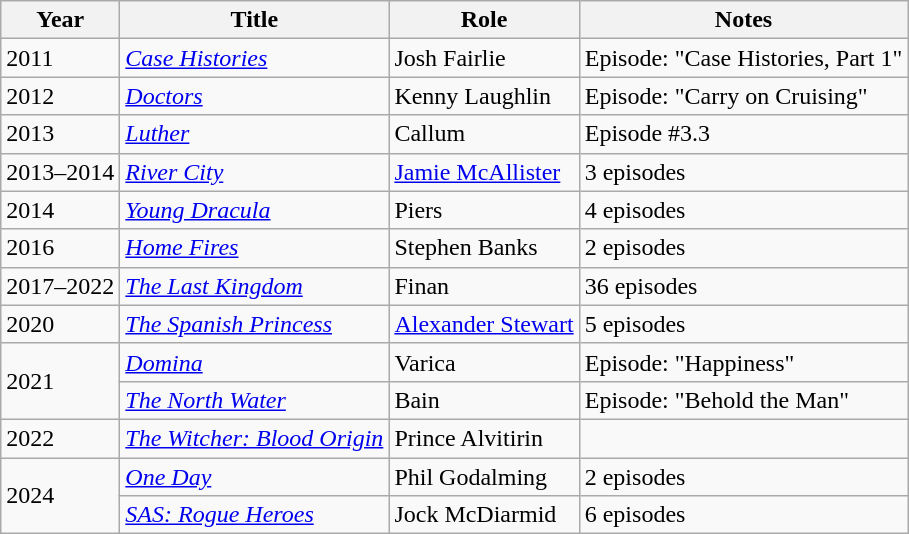<table class="wikitable sortable">
<tr>
<th>Year</th>
<th>Title</th>
<th>Role</th>
<th class="unsortable">Notes</th>
</tr>
<tr>
<td>2011</td>
<td><em><a href='#'>Case Histories</a></em></td>
<td>Josh Fairlie</td>
<td>Episode: "Case Histories, Part 1"</td>
</tr>
<tr>
<td>2012</td>
<td><em><a href='#'>Doctors</a></em></td>
<td>Kenny Laughlin</td>
<td>Episode: "Carry on Cruising"</td>
</tr>
<tr>
<td>2013</td>
<td><em><a href='#'>Luther</a></em></td>
<td>Callum</td>
<td>Episode #3.3</td>
</tr>
<tr>
<td>2013–2014</td>
<td><em><a href='#'>River City</a></em></td>
<td><a href='#'>Jamie McAllister</a></td>
<td>3 episodes</td>
</tr>
<tr>
<td>2014</td>
<td><em><a href='#'>Young Dracula</a></em></td>
<td>Piers</td>
<td>4 episodes</td>
</tr>
<tr>
<td>2016</td>
<td><em><a href='#'>Home Fires</a></em></td>
<td>Stephen Banks</td>
<td>2 episodes</td>
</tr>
<tr>
<td>2017–2022</td>
<td><em><a href='#'>The Last Kingdom</a></em></td>
<td>Finan</td>
<td>36 episodes</td>
</tr>
<tr>
<td>2020</td>
<td><em><a href='#'>The Spanish Princess</a></em></td>
<td><a href='#'>Alexander Stewart</a></td>
<td>5 episodes</td>
</tr>
<tr>
<td rowspan="2">2021</td>
<td><em><a href='#'>Domina</a></em></td>
<td>Varica</td>
<td>Episode: "Happiness"</td>
</tr>
<tr>
<td><em><a href='#'>The North Water</a></em></td>
<td>Bain</td>
<td>Episode: "Behold the Man"</td>
</tr>
<tr>
<td>2022</td>
<td><em><a href='#'>The Witcher: Blood Origin</a></em></td>
<td>Prince Alvitirin</td>
<td></td>
</tr>
<tr>
<td rowspan="2">2024</td>
<td><em><a href='#'>One Day</a></em></td>
<td>Phil Godalming</td>
<td>2 episodes</td>
</tr>
<tr>
<td><em><a href='#'>SAS: Rogue Heroes</a></em></td>
<td>Jock McDiarmid</td>
<td>6 episodes</td>
</tr>
</table>
